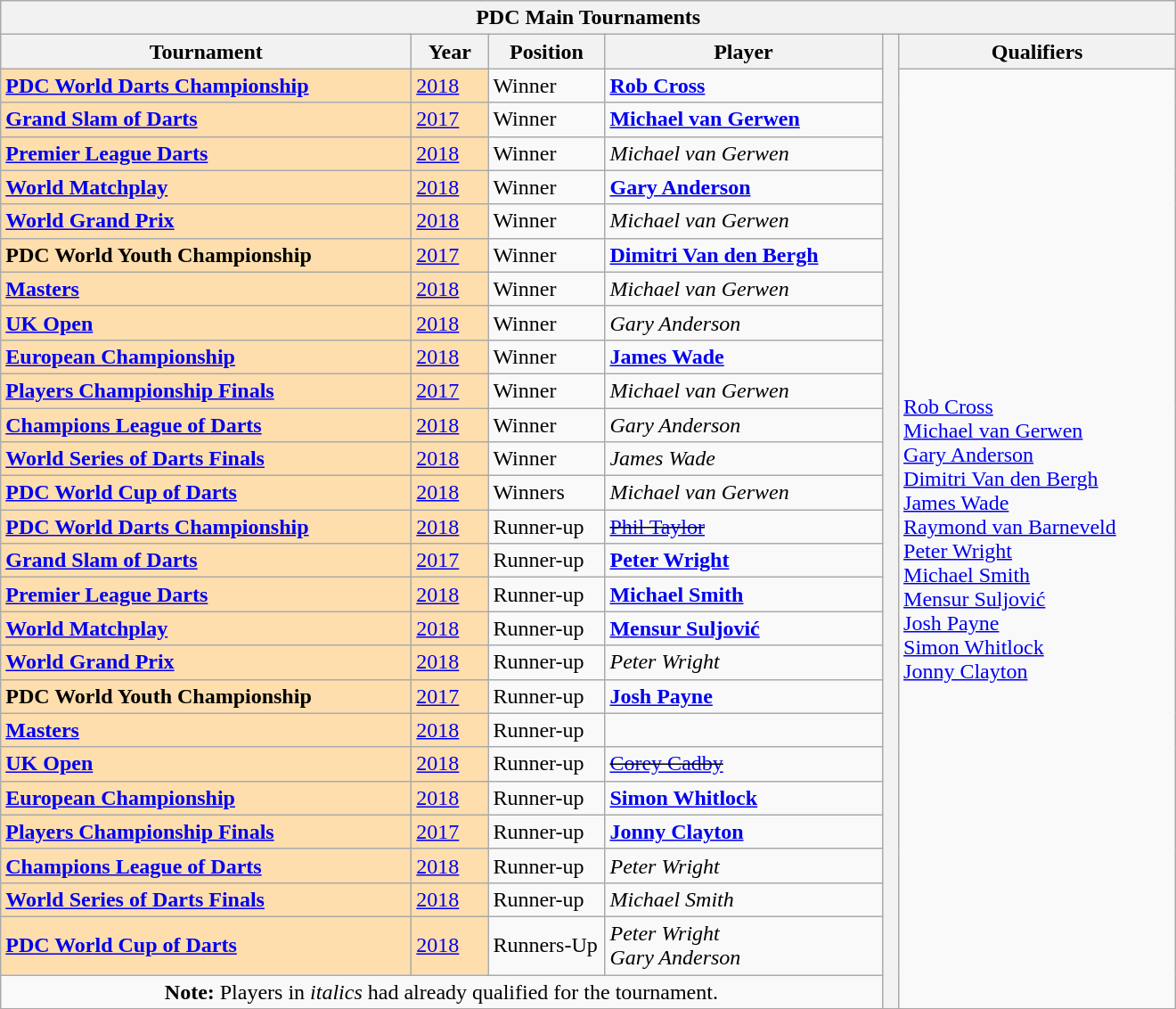<table class="wikitable">
<tr>
<th colspan=6>PDC Main Tournaments</th>
</tr>
<tr>
<th width=300>Tournament</th>
<th width=50>Year</th>
<th width=80>Position</th>
<th width=200>Player</th>
<th rowspan=28 width=5></th>
<th width=200>Qualifiers</th>
</tr>
<tr>
<td style="background:#ffdead;"><strong><a href='#'>PDC World Darts Championship</a></strong></td>
<td style="background:#ffdead;"><a href='#'>2018</a></td>
<td>Winner</td>
<td> <strong><a href='#'>Rob Cross</a></strong></td>
<td rowspan=27> <a href='#'>Rob Cross</a><br> <a href='#'>Michael van Gerwen</a><br> <a href='#'>Gary Anderson</a><br> <a href='#'>Dimitri Van den Bergh</a><br> <a href='#'>James Wade</a><br> <a href='#'>Raymond van Barneveld</a><br> <a href='#'>Peter Wright</a><br> <a href='#'>Michael Smith</a><br> <a href='#'>Mensur Suljović</a><br> <a href='#'>Josh Payne</a><br> <a href='#'>Simon Whitlock</a><br> <a href='#'>Jonny Clayton</a></td>
</tr>
<tr>
<td style="background:#ffdead;"><strong><a href='#'>Grand Slam of Darts</a></strong></td>
<td style="background:#ffdead;"><a href='#'>2017</a></td>
<td>Winner</td>
<td> <strong><a href='#'>Michael van Gerwen</a></strong></td>
</tr>
<tr>
<td style="background:#ffdead;"><strong><a href='#'>Premier League Darts</a></strong></td>
<td style="background:#ffdead;"><a href='#'>2018</a></td>
<td>Winner</td>
<td> <em>Michael van Gerwen</em></td>
</tr>
<tr>
<td style="background:#ffdead;"><strong><a href='#'>World Matchplay</a></strong></td>
<td style="background:#ffdead;"><a href='#'>2018</a></td>
<td>Winner</td>
<td> <strong><a href='#'>Gary Anderson</a></strong></td>
</tr>
<tr>
<td style="background:#ffdead;"><strong><a href='#'>World Grand Prix</a></strong></td>
<td style="background:#ffdead;"><a href='#'>2018</a></td>
<td>Winner</td>
<td> <em>Michael van Gerwen</em></td>
</tr>
<tr>
<td style="background:#ffdead;"><strong>PDC World Youth Championship</strong></td>
<td style="background:#ffdead;"><a href='#'>2017</a></td>
<td>Winner</td>
<td> <strong><a href='#'>Dimitri Van den Bergh</a></strong></td>
</tr>
<tr>
<td style="background:#ffdead;"><strong><a href='#'>Masters</a></strong></td>
<td style="background:#ffdead;"><a href='#'>2018</a></td>
<td>Winner</td>
<td> <em>Michael van Gerwen</em></td>
</tr>
<tr>
<td style="background:#ffdead;"><strong><a href='#'>UK Open</a></strong></td>
<td style="background:#ffdead;"><a href='#'>2018</a></td>
<td>Winner</td>
<td> <em>Gary Anderson</em></td>
</tr>
<tr>
<td style="background:#ffdead;"><strong><a href='#'>European Championship</a></strong></td>
<td style="background:#ffdead;"><a href='#'>2018</a></td>
<td>Winner</td>
<td> <strong><a href='#'>James Wade</a></strong></td>
</tr>
<tr>
<td style="background:#ffdead;"><strong><a href='#'>Players Championship Finals</a></strong></td>
<td style="background:#ffdead;"><a href='#'>2017</a></td>
<td>Winner</td>
<td> <em>Michael van Gerwen</em></td>
</tr>
<tr>
<td style="background:#ffdead;"><strong><a href='#'>Champions League of Darts</a></strong></td>
<td style="background:#ffdead;"><a href='#'>2018</a></td>
<td>Winner</td>
<td> <em>Gary Anderson</em></td>
</tr>
<tr>
<td style="background:#ffdead;"><strong><a href='#'>World Series of Darts Finals</a></strong></td>
<td style="background:#ffdead;"><a href='#'>2018</a></td>
<td>Winner</td>
<td> <em>James Wade</em></td>
</tr>
<tr>
<td style="background:#ffdead;"><strong><a href='#'>PDC World Cup of Darts</a></strong></td>
<td style="background:#ffdead;"><a href='#'>2018</a></td>
<td>Winners</td>
<td> <em>Michael van Gerwen</em><br></td>
</tr>
<tr>
<td style="background:#ffdead;"><strong><a href='#'>PDC World Darts Championship</a></strong></td>
<td style="background:#ffdead;"><a href='#'>2018</a></td>
<td>Runner-up</td>
<td> <s><a href='#'>Phil Taylor</a></s></td>
</tr>
<tr>
<td style="background:#ffdead;"><strong><a href='#'>Grand Slam of Darts</a></strong></td>
<td style="background:#ffdead;"><a href='#'>2017</a></td>
<td>Runner-up</td>
<td> <strong><a href='#'>Peter Wright</a></strong></td>
</tr>
<tr>
<td style="background:#ffdead;"><strong><a href='#'>Premier League Darts</a></strong></td>
<td style="background:#ffdead;"><a href='#'>2018</a></td>
<td>Runner-up</td>
<td> <strong><a href='#'>Michael Smith</a></strong></td>
</tr>
<tr>
<td style="background:#ffdead;"><strong><a href='#'>World Matchplay</a></strong></td>
<td style="background:#ffdead;"><a href='#'>2018</a></td>
<td>Runner-up</td>
<td> <strong><a href='#'>Mensur Suljović</a></strong></td>
</tr>
<tr>
<td style="background:#ffdead;"><strong><a href='#'>World Grand Prix</a></strong></td>
<td style="background:#ffdead;"><a href='#'>2018</a></td>
<td>Runner-up</td>
<td> <em>Peter Wright</em></td>
</tr>
<tr>
<td style="background:#ffdead;"><strong>PDC World Youth Championship</strong></td>
<td style="background:#ffdead;"><a href='#'>2017</a></td>
<td>Runner-up</td>
<td> <strong><a href='#'>Josh Payne</a></strong></td>
</tr>
<tr>
<td style="background:#ffdead;"><strong><a href='#'>Masters</a></strong></td>
<td style="background:#ffdead;"><a href='#'>2018</a></td>
<td>Runner-up</td>
<td></td>
</tr>
<tr>
<td style="background:#ffdead;"><strong><a href='#'>UK Open</a></strong></td>
<td style="background:#ffdead;"><a href='#'>2018</a></td>
<td>Runner-up</td>
<td> <s><a href='#'>Corey Cadby</a></s></td>
</tr>
<tr>
<td style="background:#ffdead;"><strong><a href='#'>European Championship</a></strong></td>
<td style="background:#ffdead;"><a href='#'>2018</a></td>
<td>Runner-up</td>
<td> <strong><a href='#'>Simon Whitlock</a></strong></td>
</tr>
<tr>
<td style="background:#ffdead;"><strong><a href='#'>Players Championship Finals</a></strong></td>
<td style="background:#ffdead;"><a href='#'>2017</a></td>
<td>Runner-up</td>
<td> <strong><a href='#'>Jonny Clayton</a></strong></td>
</tr>
<tr>
<td style="background:#ffdead;"><strong><a href='#'>Champions League of Darts</a></strong></td>
<td style="background:#ffdead;"><a href='#'>2018</a></td>
<td>Runner-up</td>
<td> <em>Peter Wright</em></td>
</tr>
<tr>
<td style="background:#ffdead;"><strong><a href='#'>World Series of Darts Finals</a></strong></td>
<td style="background:#ffdead;"><a href='#'>2018</a></td>
<td>Runner-up</td>
<td> <em>Michael Smith</em></td>
</tr>
<tr>
<td style="background:#ffdead;"><strong><a href='#'>PDC World Cup of Darts</a></strong></td>
<td style="background:#ffdead;"><a href='#'>2018</a></td>
<td>Runners-Up</td>
<td> <em>Peter Wright</em><br> <em>Gary Anderson</em></td>
</tr>
<tr>
<td colspan=4 align=center><strong>Note:</strong> Players in <em>italics</em> had already qualified for the tournament.</td>
</tr>
<tr>
</tr>
</table>
